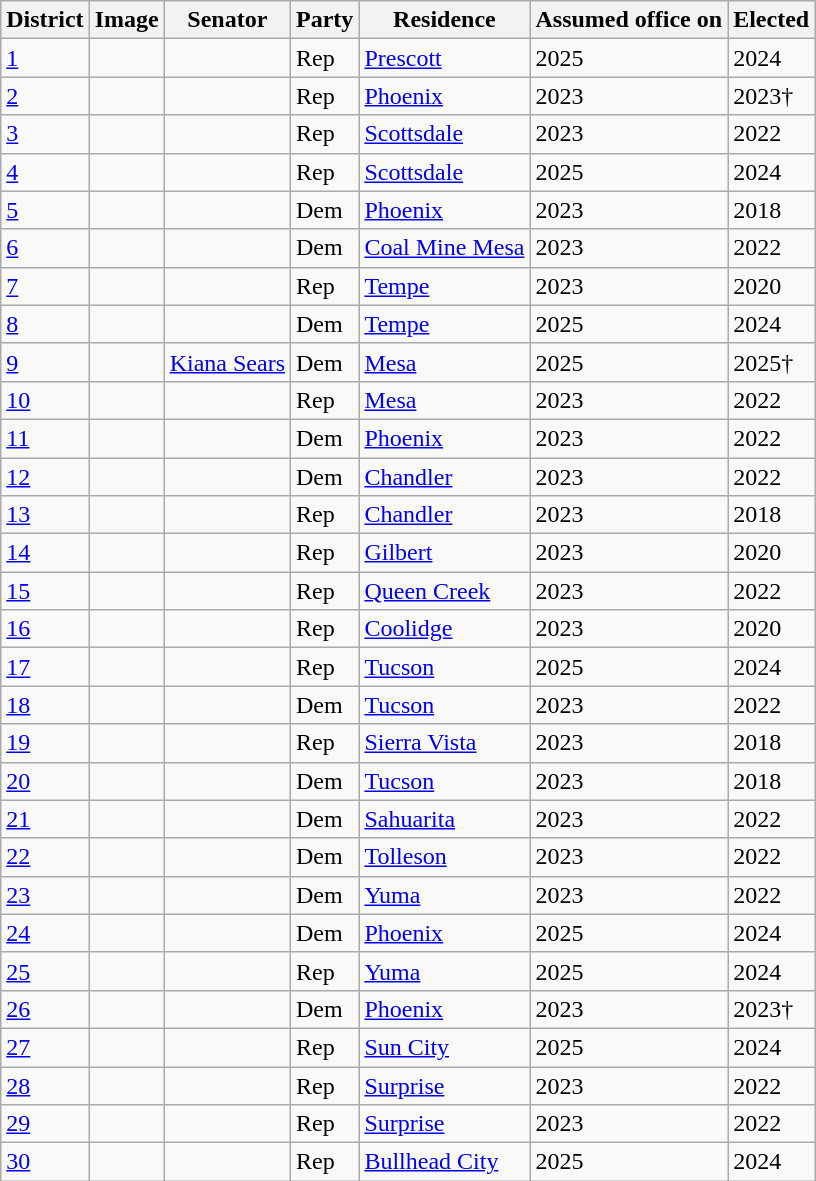<table class="wikitable sortable">
<tr>
<th>District</th>
<th>Image</th>
<th>Senator</th>
<th>Party</th>
<th>Residence</th>
<th>Assumed office on</th>
<th>Elected</th>
</tr>
<tr>
<td><a href='#'>1</a></td>
<td></td>
<td></td>
<td>Rep</td>
<td><a href='#'>Prescott</a></td>
<td>2025</td>
<td>2024</td>
</tr>
<tr>
<td><a href='#'>2</a></td>
<td></td>
<td></td>
<td>Rep</td>
<td><a href='#'>Phoenix</a></td>
<td>2023</td>
<td>2023†</td>
</tr>
<tr>
<td><a href='#'>3</a></td>
<td></td>
<td></td>
<td>Rep</td>
<td><a href='#'>Scottsdale</a></td>
<td>2023</td>
<td>2022</td>
</tr>
<tr>
<td><a href='#'>4</a></td>
<td></td>
<td></td>
<td>Rep</td>
<td><a href='#'>Scottsdale</a></td>
<td>2025</td>
<td>2024</td>
</tr>
<tr>
<td><a href='#'>5</a></td>
<td></td>
<td></td>
<td>Dem</td>
<td><a href='#'>Phoenix</a></td>
<td>2023</td>
<td>2018</td>
</tr>
<tr>
<td><a href='#'>6</a></td>
<td></td>
<td></td>
<td>Dem</td>
<td><a href='#'>Coal Mine Mesa</a></td>
<td>2023</td>
<td>2022</td>
</tr>
<tr>
<td><a href='#'>7</a></td>
<td></td>
<td></td>
<td>Rep</td>
<td><a href='#'>Tempe</a></td>
<td>2023</td>
<td>2020</td>
</tr>
<tr>
<td><a href='#'>8</a></td>
<td></td>
<td></td>
<td>Dem</td>
<td><a href='#'>Tempe</a></td>
<td>2025</td>
<td>2024</td>
</tr>
<tr>
<td><a href='#'>9</a></td>
<td></td>
<td><a href='#'>Kiana Sears</a></td>
<td>Dem</td>
<td><a href='#'>Mesa</a></td>
<td>2025</td>
<td>2025†</td>
</tr>
<tr>
<td><a href='#'>10</a></td>
<td></td>
<td></td>
<td>Rep</td>
<td><a href='#'>Mesa</a></td>
<td>2023</td>
<td>2022</td>
</tr>
<tr>
<td><a href='#'>11</a></td>
<td></td>
<td></td>
<td>Dem</td>
<td><a href='#'>Phoenix</a></td>
<td>2023</td>
<td>2022</td>
</tr>
<tr>
<td><a href='#'>12</a></td>
<td></td>
<td></td>
<td>Dem</td>
<td><a href='#'>Chandler</a></td>
<td>2023</td>
<td>2022</td>
</tr>
<tr>
<td><a href='#'>13</a></td>
<td></td>
<td></td>
<td>Rep</td>
<td><a href='#'>Chandler</a></td>
<td>2023</td>
<td>2018</td>
</tr>
<tr>
<td><a href='#'>14</a></td>
<td></td>
<td></td>
<td>Rep</td>
<td><a href='#'>Gilbert</a></td>
<td>2023</td>
<td>2020</td>
</tr>
<tr>
<td><a href='#'>15</a></td>
<td></td>
<td></td>
<td>Rep</td>
<td><a href='#'>Queen Creek</a></td>
<td>2023</td>
<td>2022</td>
</tr>
<tr>
<td><a href='#'>16</a></td>
<td></td>
<td></td>
<td>Rep</td>
<td><a href='#'>Coolidge</a></td>
<td>2023</td>
<td>2020</td>
</tr>
<tr>
<td><a href='#'>17</a></td>
<td></td>
<td></td>
<td>Rep</td>
<td><a href='#'>Tucson</a></td>
<td>2025</td>
<td>2024</td>
</tr>
<tr>
<td><a href='#'>18</a></td>
<td></td>
<td></td>
<td>Dem</td>
<td><a href='#'>Tucson</a></td>
<td>2023</td>
<td>2022</td>
</tr>
<tr>
<td><a href='#'>19</a></td>
<td></td>
<td></td>
<td>Rep</td>
<td><a href='#'>Sierra Vista</a></td>
<td>2023</td>
<td>2018</td>
</tr>
<tr>
<td><a href='#'>20</a></td>
<td></td>
<td></td>
<td>Dem</td>
<td><a href='#'>Tucson</a></td>
<td>2023</td>
<td>2018</td>
</tr>
<tr>
<td><a href='#'>21</a></td>
<td></td>
<td></td>
<td>Dem</td>
<td><a href='#'>Sahuarita</a></td>
<td>2023</td>
<td>2022</td>
</tr>
<tr>
<td><a href='#'>22</a></td>
<td></td>
<td></td>
<td>Dem</td>
<td><a href='#'>Tolleson</a></td>
<td>2023</td>
<td>2022</td>
</tr>
<tr>
<td><a href='#'>23</a></td>
<td></td>
<td></td>
<td>Dem</td>
<td><a href='#'>Yuma</a></td>
<td>2023</td>
<td>2022</td>
</tr>
<tr>
<td><a href='#'>24</a></td>
<td></td>
<td></td>
<td>Dem</td>
<td><a href='#'>Phoenix</a></td>
<td>2025</td>
<td>2024</td>
</tr>
<tr>
<td><a href='#'>25</a></td>
<td></td>
<td></td>
<td>Rep</td>
<td><a href='#'>Yuma</a></td>
<td>2025</td>
<td>2024</td>
</tr>
<tr>
<td><a href='#'>26</a></td>
<td></td>
<td></td>
<td>Dem</td>
<td><a href='#'>Phoenix</a></td>
<td>2023</td>
<td>2023†</td>
</tr>
<tr>
<td><a href='#'>27</a></td>
<td></td>
<td></td>
<td>Rep</td>
<td><a href='#'>Sun City</a></td>
<td>2025</td>
<td>2024</td>
</tr>
<tr>
<td><a href='#'>28</a></td>
<td></td>
<td></td>
<td>Rep</td>
<td><a href='#'>Surprise</a></td>
<td>2023</td>
<td>2022</td>
</tr>
<tr>
<td><a href='#'>29</a></td>
<td></td>
<td></td>
<td>Rep</td>
<td><a href='#'>Surprise</a></td>
<td>2023</td>
<td>2022</td>
</tr>
<tr>
<td><a href='#'>30</a></td>
<td></td>
<td></td>
<td>Rep</td>
<td><a href='#'>Bullhead City</a></td>
<td>2025</td>
<td>2024</td>
</tr>
</table>
